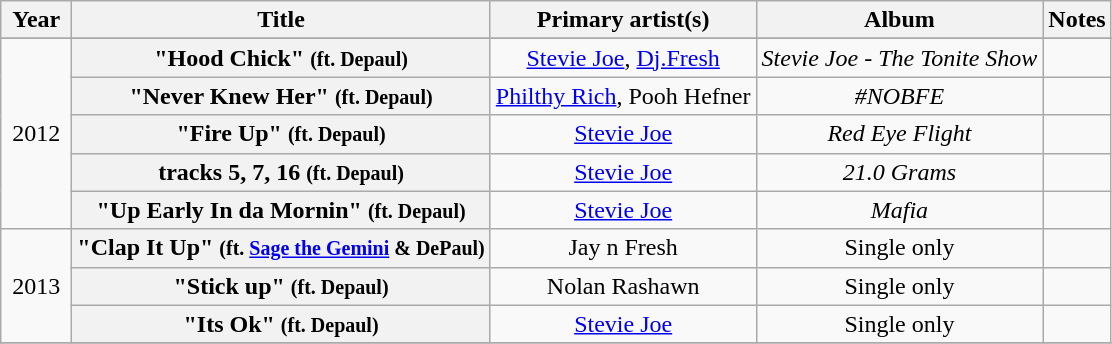<table class="wikitable plainrowheaders" style="text-align:center;">
<tr>
<th scope="col"  style="width:2.5em;">Year</th>
<th scope="col">Title</th>
<th scope="col">Primary artist(s)</th>
<th scope="col">Album</th>
<th scope="col">Notes</th>
</tr>
<tr>
</tr>
<tr>
<td rowspan="5">2012</td>
<th scope="row">"Hood Chick" <small>(ft. Depaul)</small></th>
<td><a href='#'>Stevie Joe</a>, <a href='#'>Dj.Fresh</a></td>
<td><em>Stevie Joe - The Tonite Show</em></td>
<td></td>
</tr>
<tr>
<th scope="row">"Never Knew Her" <small>(ft. Depaul)</small></th>
<td><a href='#'>Philthy Rich</a>, Pooh Hefner</td>
<td><em>#NOBFE</em></td>
<td></td>
</tr>
<tr>
<th scope="row">"Fire Up" <small>(ft. Depaul)</small></th>
<td><a href='#'>Stevie Joe</a></td>
<td><em>Red Eye Flight</em></td>
<td></td>
</tr>
<tr>
<th scope="row">tracks 5, 7, 16 <small>(ft. Depaul)</small></th>
<td><a href='#'>Stevie Joe</a></td>
<td><em>21.0 Grams</em></td>
<td></td>
</tr>
<tr>
<th scope="row">"Up Early In da Mornin" <small>(ft. Depaul)</small></th>
<td><a href='#'>Stevie Joe</a></td>
<td><em>Mafia</em></td>
<td></td>
</tr>
<tr>
<td rowspan="3">2013</td>
<th scope="row">"Clap It Up" <small>(ft. <a href='#'>Sage the Gemini</a> & DePaul)</small></th>
<td>Jay n Fresh</td>
<td>Single only</td>
<td></td>
</tr>
<tr>
<th scope="row">"Stick up" <small>(ft. Depaul)</small></th>
<td>Nolan Rashawn</td>
<td>Single only</td>
<td></td>
</tr>
<tr>
<th scope="row">"Its Ok" <small>(ft. Depaul)</small></th>
<td><a href='#'>Stevie Joe</a></td>
<td>Single only</td>
<td></td>
</tr>
<tr>
</tr>
</table>
